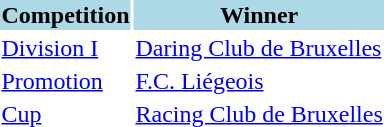<table>
<tr style="background:lightblue;">
<th>Competition</th>
<th>Winner</th>
</tr>
<tr>
<td><a href='#'>Division I</a></td>
<td><a href='#'>Daring Club de Bruxelles</a></td>
</tr>
<tr>
<td><a href='#'>Promotion</a></td>
<td><a href='#'>F.C. Liégeois</a></td>
</tr>
<tr>
<td><a href='#'>Cup</a></td>
<td><a href='#'>Racing Club de Bruxelles</a></td>
</tr>
</table>
